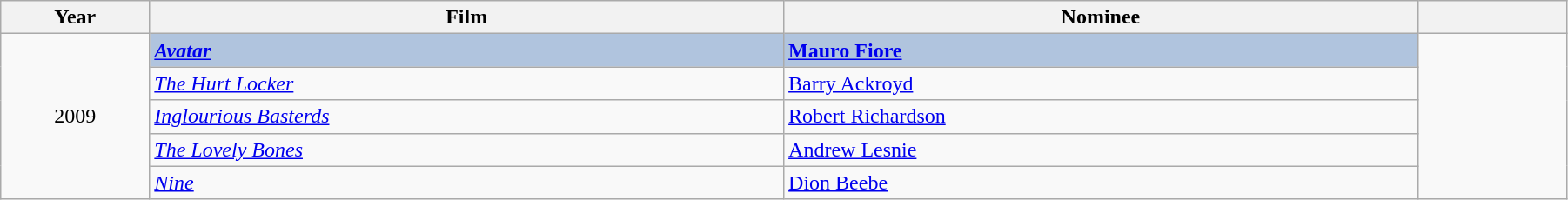<table class="wikitable" width="95%" cellpadding="5">
<tr>
<th width="100">Year</th>
<th width="450">Film</th>
<th width="450">Nominee</th>
<th width="100"></th>
</tr>
<tr>
<td rowspan="5" style="text-align:center;">2009</td>
<td style="background:#B0C4DE;"><strong><em><a href='#'>Avatar</a></em></strong></td>
<td style="background:#B0C4DE;"><strong><a href='#'>Mauro Fiore</a></strong></td>
<td style="text-align:center;" rowspan="5"></td>
</tr>
<tr>
<td><em><a href='#'>The Hurt Locker</a></em></td>
<td><a href='#'>Barry Ackroyd</a></td>
</tr>
<tr>
<td><em><a href='#'>Inglourious Basterds</a></em></td>
<td><a href='#'>Robert Richardson</a></td>
</tr>
<tr>
<td><em><a href='#'>The Lovely Bones</a></em></td>
<td><a href='#'>Andrew Lesnie</a></td>
</tr>
<tr>
<td><em><a href='#'>Nine</a></em></td>
<td><a href='#'>Dion Beebe</a></td>
</tr>
</table>
